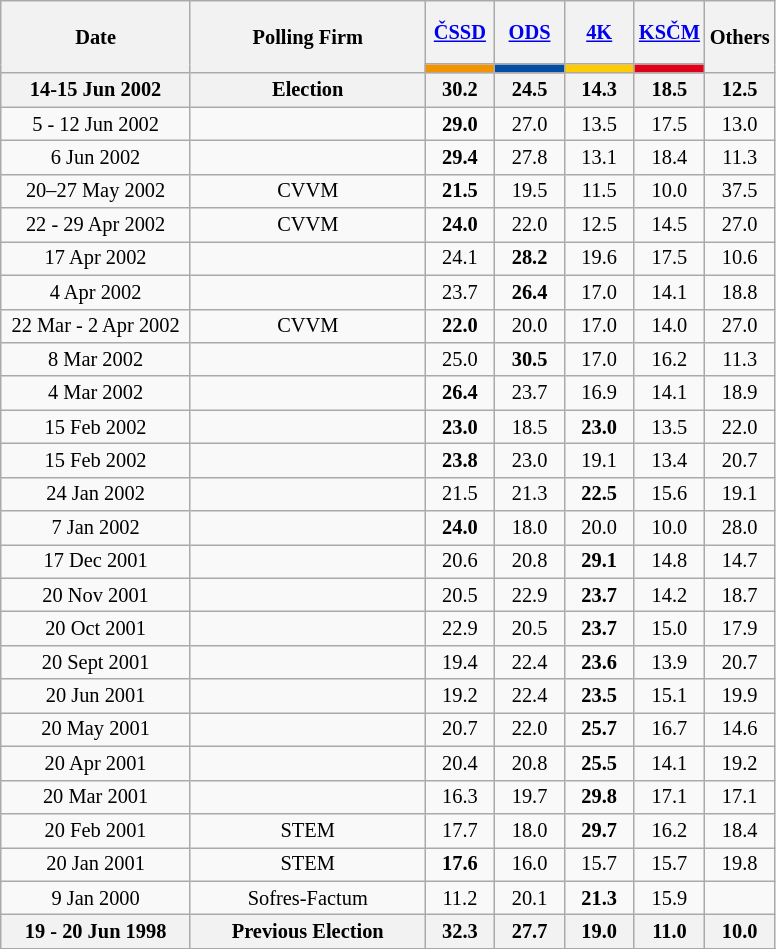<table class="wikitable" style="text-align:center; font-size:85%; line-height:16px;">
<tr style="height:42px;">
<th style="width:120px;" rowspan="2">Date</th>
<th style="width:150px;" rowspan="2">Polling Firm</th>
<th><a href='#'><span>ČSSD</span></a></th>
<th><a href='#'><span>ODS</span></a></th>
<th><a href='#'><span>4K</span></a></th>
<th><a href='#'><span>KSČM</span></a></th>
<th style="width:40px;" rowspan="2">Others</th>
</tr>
<tr>
<th style="color:inherit;background:#F29400; width:40px;"></th>
<th style="color:inherit;background:#034EA2; width:40px;"></th>
<th style="color:inherit;background:#FFCB03; width:40px;"></th>
<th style="color:inherit;background:#E00219; width:40px;"></th>
</tr>
<tr>
<th>14-15 Jun 2002</th>
<th>Election</th>
<th><strong>30.2</strong></th>
<th>24.5</th>
<th>14.3</th>
<th>18.5</th>
<th>12.5</th>
</tr>
<tr>
<td>5 - 12 Jun 2002</td>
<td></td>
<td><strong>29.0</strong></td>
<td>27.0</td>
<td>13.5</td>
<td>17.5</td>
<td>13.0</td>
</tr>
<tr>
<td>6 Jun 2002</td>
<td></td>
<td><strong>29.4</strong></td>
<td>27.8</td>
<td>13.1</td>
<td>18.4</td>
<td>11.3</td>
</tr>
<tr>
<td>20–27 May 2002</td>
<td>CVVM</td>
<td><strong>21.5</strong></td>
<td>19.5</td>
<td>11.5</td>
<td>10.0</td>
<td>37.5</td>
</tr>
<tr>
<td>22 - 29 Apr 2002</td>
<td>CVVM</td>
<td><strong>24.0</strong></td>
<td>22.0</td>
<td>12.5</td>
<td>14.5</td>
<td>27.0</td>
</tr>
<tr>
<td>17 Apr 2002</td>
<td></td>
<td>24.1</td>
<td><strong>28.2</strong></td>
<td>19.6</td>
<td>17.5</td>
<td>10.6</td>
</tr>
<tr>
<td>4 Apr 2002</td>
<td></td>
<td>23.7</td>
<td><strong>26.4</strong></td>
<td>17.0</td>
<td>14.1</td>
<td>18.8</td>
</tr>
<tr>
<td>22 Mar - 2 Apr 2002</td>
<td>CVVM</td>
<td><strong>22.0</strong></td>
<td>20.0</td>
<td>17.0</td>
<td>14.0</td>
<td>27.0</td>
</tr>
<tr>
<td>8 Mar 2002</td>
<td></td>
<td>25.0</td>
<td><strong>30.5</strong></td>
<td>17.0</td>
<td>16.2</td>
<td>11.3</td>
</tr>
<tr>
<td>4 Mar 2002</td>
<td></td>
<td><strong>26.4</strong></td>
<td>23.7</td>
<td>16.9</td>
<td>14.1</td>
<td>18.9</td>
</tr>
<tr>
<td>15 Feb 2002</td>
<td></td>
<td><strong>23.0</strong></td>
<td>18.5</td>
<td><strong>23.0</strong></td>
<td>13.5</td>
<td>22.0</td>
</tr>
<tr>
<td>15 Feb 2002</td>
<td></td>
<td><strong>23.8</strong></td>
<td>23.0</td>
<td>19.1</td>
<td>13.4</td>
<td>20.7</td>
</tr>
<tr>
<td>24 Jan 2002</td>
<td></td>
<td>21.5</td>
<td>21.3</td>
<td><strong>22.5</strong></td>
<td>15.6</td>
<td>19.1</td>
</tr>
<tr>
<td>7 Jan 2002</td>
<td></td>
<td><strong>24.0</strong></td>
<td>18.0</td>
<td>20.0</td>
<td>10.0</td>
<td>28.0</td>
</tr>
<tr>
<td>17 Dec 2001</td>
<td></td>
<td>20.6</td>
<td>20.8</td>
<td><strong>29.1</strong></td>
<td>14.8</td>
<td>14.7</td>
</tr>
<tr>
<td>20 Nov 2001</td>
<td></td>
<td>20.5</td>
<td>22.9</td>
<td><strong>23.7</strong></td>
<td>14.2</td>
<td>18.7</td>
</tr>
<tr>
<td>20 Oct 2001</td>
<td></td>
<td>22.9</td>
<td>20.5</td>
<td><strong>23.7</strong></td>
<td>15.0</td>
<td>17.9</td>
</tr>
<tr>
<td>20 Sept 2001</td>
<td></td>
<td>19.4</td>
<td>22.4</td>
<td><strong>23.6</strong></td>
<td>13.9</td>
<td>20.7</td>
</tr>
<tr>
<td>20 Jun 2001</td>
<td></td>
<td>19.2</td>
<td>22.4</td>
<td><strong>23.5</strong></td>
<td>15.1</td>
<td>19.9</td>
</tr>
<tr>
<td>20 May 2001</td>
<td></td>
<td>20.7</td>
<td>22.0</td>
<td><strong>25.7</strong></td>
<td>16.7</td>
<td>14.6</td>
</tr>
<tr>
<td>20 Apr 2001</td>
<td></td>
<td>20.4</td>
<td>20.8</td>
<td><strong>25.5</strong></td>
<td>14.1</td>
<td>19.2</td>
</tr>
<tr>
<td>20 Mar 2001</td>
<td></td>
<td>16.3</td>
<td>19.7</td>
<td><strong>29.8</strong></td>
<td>17.1</td>
<td>17.1</td>
</tr>
<tr>
<td>20 Feb 2001</td>
<td>STEM</td>
<td>17.7</td>
<td>18.0</td>
<td><strong>29.7</strong></td>
<td>16.2</td>
<td>18.4</td>
</tr>
<tr>
<td>20 Jan 2001</td>
<td>STEM</td>
<td><strong>17.6</strong></td>
<td>16.0</td>
<td>15.7</td>
<td>15.7</td>
<td>19.8</td>
</tr>
<tr>
<td>9 Jan 2000</td>
<td>Sofres-Factum</td>
<td>11.2</td>
<td>20.1</td>
<td><strong>21.3</strong></td>
<td>15.9</td>
<td></td>
</tr>
<tr>
<th>19 - 20 Jun 1998</th>
<th>Previous Election</th>
<th><strong>32.3</strong></th>
<th>27.7</th>
<th>19.0</th>
<th>11.0</th>
<th>10.0</th>
</tr>
<tr>
</tr>
</table>
